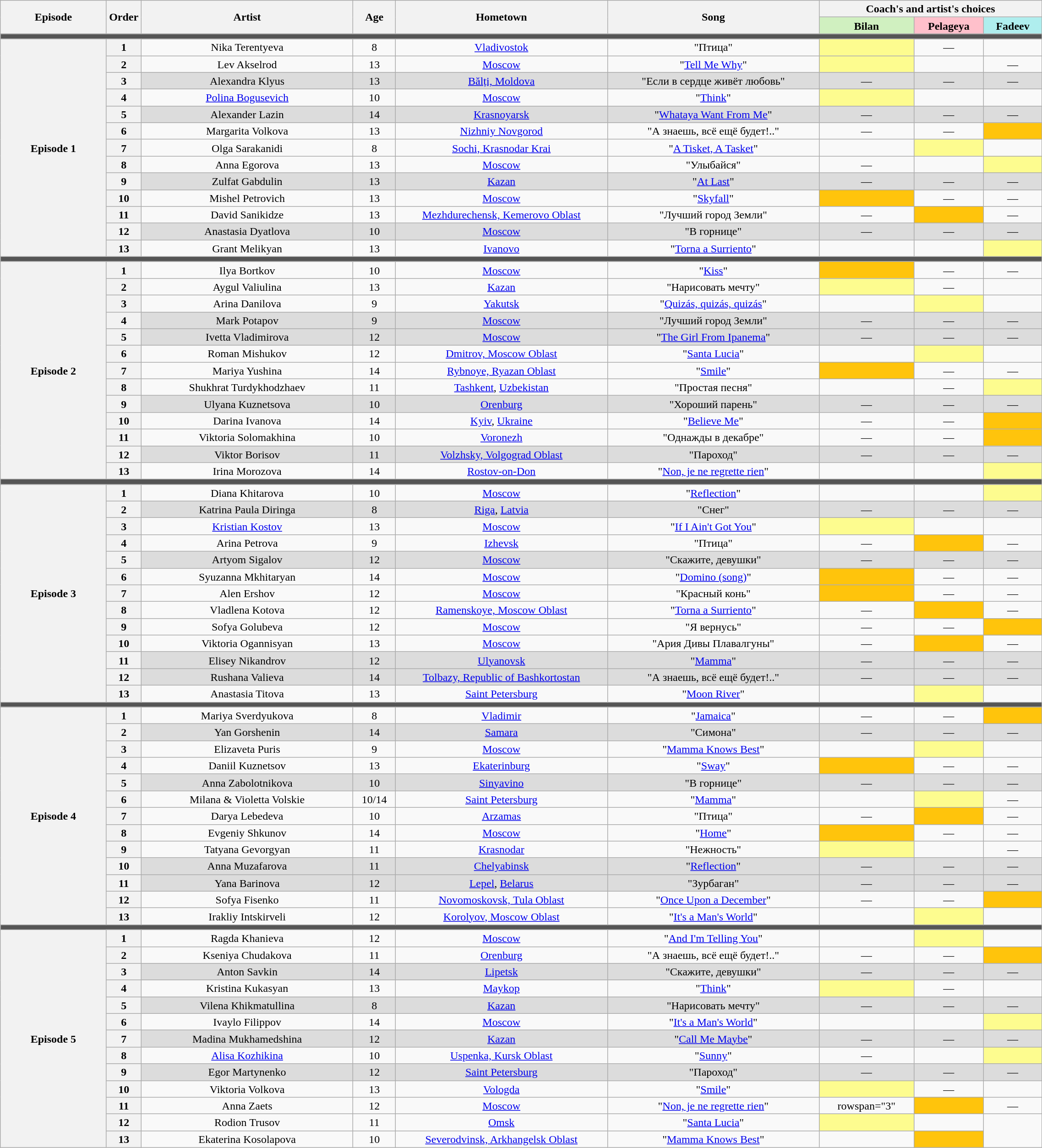<table class="wikitable" style="text-align:center; line-height:17px; width:120%">
<tr>
<th rowspan="2" scope="col" style="width:10%">Episode</th>
<th rowspan="2" scope="col" style="width:03%">Order</th>
<th rowspan="2" scope="col" style="width:20%">Artist</th>
<th rowspan="2" scope="col" style="width:04%">Age</th>
<th rowspan="2" scope="col" style="width:20%">Hometown</th>
<th rowspan="2" scope="col" style="width:20%">Song</th>
<th colspan="3" scope="col" style="width:21%">Coach's and artist's choices</th>
</tr>
<tr>
<th style="background:#d0f0c0">Bilan</th>
<th style="background:pink">Pelageya</th>
<th style="background:#afeeee">Fadeev</th>
</tr>
<tr>
<td colspan="9" style="background:#555"></td>
</tr>
<tr>
<th rowspan=13><strong>Episode 1</strong> </th>
<th>1</th>
<td>Nika Terentyeva</td>
<td>8</td>
<td><a href='#'>Vladivostok</a></td>
<td>"Птица"</td>
<td style="background:#fdfc8f;"><strong></strong></td>
<td>—</td>
<td><strong></strong></td>
</tr>
<tr>
<th>2</th>
<td>Lev Akselrod</td>
<td>13</td>
<td><a href='#'>Moscow</a></td>
<td>"<a href='#'>Tell Me Why</a>"</td>
<td style="background:#fdfc8f;"><strong></strong></td>
<td><strong></strong></td>
<td>—</td>
</tr>
<tr style="background:#DCDCDC;">
<th>3</th>
<td>Alexandra Klyus</td>
<td>13</td>
<td><a href='#'>Bălți, Moldova</a> </td>
<td>"Если в сердце живёт любовь"</td>
<td>—</td>
<td>—</td>
<td>—</td>
</tr>
<tr>
<th>4</th>
<td><a href='#'>Polina Bogusevich</a></td>
<td>10</td>
<td><a href='#'>Moscow</a></td>
<td>"<a href='#'>Think</a>"</td>
<td style="background:#fdfc8f;"><strong></strong></td>
<td><strong></strong></td>
<td><strong></strong></td>
</tr>
<tr style="background:#DCDCDC;">
<th>5</th>
<td>Alexander Lazin</td>
<td>14</td>
<td><a href='#'>Krasnoyarsk</a></td>
<td>"<a href='#'>Whataya Want From Me</a>"</td>
<td>—</td>
<td>—</td>
<td>—</td>
</tr>
<tr>
<th>6</th>
<td>Margarita Volkova</td>
<td>13</td>
<td><a href='#'>Nizhniy Novgorod</a></td>
<td>"А знаешь, всё ещё будет!.."</td>
<td>—</td>
<td>—</td>
<td style="background:#FFC40C;"><strong></strong></td>
</tr>
<tr>
<th>7</th>
<td>Olga Sarakanidi</td>
<td>8</td>
<td><a href='#'>Sochi, Krasnodar Krai</a></td>
<td>"<a href='#'>A Tisket, A Tasket</a>"</td>
<td><strong></strong></td>
<td style="background:#fdfc8f;"><strong></strong></td>
<td><strong></strong></td>
</tr>
<tr>
<th>8</th>
<td>Anna Egorova</td>
<td>13</td>
<td><a href='#'>Moscow</a></td>
<td>"Улыбайся"</td>
<td>—</td>
<td><strong></strong></td>
<td style="background:#fdfc8f;"><strong></strong></td>
</tr>
<tr style="background:#DCDCDC;">
<th>9</th>
<td>Zulfat Gabdulin</td>
<td>13</td>
<td><a href='#'>Kazan</a></td>
<td>"<a href='#'>At Last</a>"</td>
<td>—</td>
<td>—</td>
<td>—</td>
</tr>
<tr>
<th>10</th>
<td>Mishel Petrovich</td>
<td>13</td>
<td><a href='#'>Moscow</a></td>
<td>"<a href='#'>Skyfall</a>"</td>
<td style="background:#FFC40C;"><strong></strong></td>
<td>—</td>
<td>—</td>
</tr>
<tr>
<th>11</th>
<td>David Sanikidze</td>
<td>13</td>
<td><a href='#'>Mezhdurechensk, Kemerovo Oblast</a></td>
<td>"Лучший город Земли"</td>
<td>—</td>
<td style="background:#FFC40C;"><strong></strong></td>
<td>—</td>
</tr>
<tr style="background:#DCDCDC;">
<th>12</th>
<td>Anastasia Dyatlova</td>
<td>10</td>
<td><a href='#'>Moscow</a></td>
<td>"В горнице"</td>
<td>—</td>
<td>—</td>
<td>—</td>
</tr>
<tr>
<th>13</th>
<td>Grant Melikyan</td>
<td>13</td>
<td><a href='#'>Ivanovo</a></td>
<td>"<a href='#'>Torna a Surriento</a>"</td>
<td><strong></strong></td>
<td><strong></strong></td>
<td style="background:#fdfc8f;"><strong></strong></td>
</tr>
<tr>
<td colspan="9" style="background:#555"></td>
</tr>
<tr>
<th rowspan=14><strong>Episode 2</strong> </th>
</tr>
<tr>
<th>1</th>
<td>Ilya Bortkov</td>
<td>10</td>
<td><a href='#'>Moscow</a></td>
<td>"<a href='#'>Kiss</a>"</td>
<td style="background:#FFC40C;"><strong></strong></td>
<td>—</td>
<td>—</td>
</tr>
<tr>
<th>2</th>
<td>Aygul Valiulina</td>
<td>13</td>
<td><a href='#'>Kazan</a></td>
<td>"Нарисовать мечту"</td>
<td style="background:#fdfc8f;"><strong></strong></td>
<td>—</td>
<td><strong></strong></td>
</tr>
<tr>
<th>3</th>
<td>Arina Danilova</td>
<td>9</td>
<td><a href='#'>Yakutsk</a></td>
<td>"<a href='#'>Quizás, quizás, quizás</a>"</td>
<td><strong></strong></td>
<td style="background:#fdfc8f;"><strong></strong></td>
<td><strong></strong></td>
</tr>
<tr style="background:#DCDCDC;">
<th>4</th>
<td>Mark Potapov</td>
<td>9</td>
<td><a href='#'>Moscow</a></td>
<td>"Лучший город Земли"</td>
<td>—</td>
<td>—</td>
<td>—</td>
</tr>
<tr style="background:#DCDCDC;">
<th>5</th>
<td>Ivetta Vladimirova</td>
<td>12</td>
<td><a href='#'>Moscow</a></td>
<td>"<a href='#'>The Girl From Ipanema</a>"</td>
<td>—</td>
<td>—</td>
<td>—</td>
</tr>
<tr>
<th>6</th>
<td>Roman Mishukov</td>
<td>12</td>
<td><a href='#'>Dmitrov, Moscow Oblast</a></td>
<td>"<a href='#'>Santa Lucia</a>"</td>
<td><strong></strong></td>
<td style="background:#fdfc8f;"><strong></strong></td>
<td><strong></strong></td>
</tr>
<tr>
<th>7</th>
<td>Mariya Yushina</td>
<td>14</td>
<td><a href='#'>Rybnoye, Ryazan Oblast</a></td>
<td>"<a href='#'>Smile</a>"</td>
<td style="background:#FFC40C;"><strong></strong></td>
<td>—</td>
<td>—</td>
</tr>
<tr>
<th>8</th>
<td>Shukhrat Turdykhodzhaev</td>
<td>11</td>
<td><a href='#'>Tashkent</a>, <a href='#'>Uzbekistan</a> </td>
<td>"Простая песня"</td>
<td><strong></strong></td>
<td>—</td>
<td style="background:#fdfc8f;"><strong></strong></td>
</tr>
<tr style="background:#DCDCDC;">
<th>9</th>
<td>Ulyana Kuznetsova</td>
<td>10</td>
<td><a href='#'>Orenburg</a></td>
<td>"Хороший парень"</td>
<td>—</td>
<td>—</td>
<td>—</td>
</tr>
<tr>
<th>10</th>
<td>Darina Ivanova</td>
<td>14</td>
<td><a href='#'>Kyiv</a>, <a href='#'>Ukraine</a> </td>
<td>"<a href='#'>Believe Me</a>"</td>
<td>—</td>
<td>—</td>
<td style="background:#FFC40C;"><strong></strong></td>
</tr>
<tr>
<th>11</th>
<td>Viktoria Solomakhina</td>
<td>10</td>
<td><a href='#'>Voronezh</a></td>
<td>"Однажды в декабре"</td>
<td>—</td>
<td>—</td>
<td style="background:#FFC40C;"><strong></strong></td>
</tr>
<tr style="background:#DCDCDC;">
<th>12</th>
<td>Viktor Borisov</td>
<td>11</td>
<td><a href='#'>Volzhsky, Volgograd Oblast</a></td>
<td>"Пароход"</td>
<td>—</td>
<td>—</td>
<td>—</td>
</tr>
<tr>
<th>13</th>
<td>Irina Morozova</td>
<td>14</td>
<td><a href='#'>Rostov-on-Don</a></td>
<td>"<a href='#'>Non, je ne regrette rien</a>"</td>
<td><strong></strong></td>
<td><strong></strong></td>
<td style="background:#fdfc8f;"><strong></strong></td>
</tr>
<tr>
<td colspan="9" style="background:#555"></td>
</tr>
<tr>
<th rowspan=14><strong>Episode 3</strong> </th>
</tr>
<tr>
<th>1</th>
<td>Diana Khitarova</td>
<td>10</td>
<td><a href='#'>Moscow</a></td>
<td>"<a href='#'>Reflection</a>"</td>
<td><strong></strong></td>
<td><strong></strong></td>
<td style="background:#fdfc8f;"><strong></strong></td>
</tr>
<tr style="background:#DCDCDC;">
<th>2</th>
<td>Katrina Paula Diringa</td>
<td>8</td>
<td><a href='#'>Riga</a>, <a href='#'>Latvia</a> </td>
<td>"Снег"</td>
<td>—</td>
<td>—</td>
<td>—</td>
</tr>
<tr>
<th>3</th>
<td><a href='#'>Kristian Kostov</a></td>
<td>13</td>
<td><a href='#'>Moscow</a></td>
<td>"<a href='#'>If I Ain't Got You</a>"</td>
<td style="background:#fdfc8f;"><strong></strong></td>
<td><strong></strong></td>
<td><strong></strong></td>
</tr>
<tr>
<th>4</th>
<td>Arina Petrova</td>
<td>9</td>
<td><a href='#'>Izhevsk</a></td>
<td>"Птица"</td>
<td>—</td>
<td style="background:#FFC40C;"><strong></strong></td>
<td>—</td>
</tr>
<tr style="background:#DCDCDC;">
<th>5</th>
<td>Artyom Sigalov</td>
<td>12</td>
<td><a href='#'>Moscow</a></td>
<td>"Скажите, девушки"</td>
<td>—</td>
<td>—</td>
<td>—</td>
</tr>
<tr>
<th>6</th>
<td>Syuzanna Mkhitaryan</td>
<td>14</td>
<td><a href='#'>Moscow</a></td>
<td>"<a href='#'>Domino (song)</a>"</td>
<td style="background:#FFC40C;"><strong></strong></td>
<td>—</td>
<td>—</td>
</tr>
<tr>
<th>7</th>
<td>Alen Ershov</td>
<td>12</td>
<td><a href='#'>Moscow</a></td>
<td>"Красный конь"</td>
<td style="background:#FFC40C;"><strong></strong></td>
<td>—</td>
<td>—</td>
</tr>
<tr>
<th>8</th>
<td>Vladlena Kotova</td>
<td>12</td>
<td><a href='#'>Ramenskoye, Moscow Oblast</a></td>
<td>"<a href='#'>Torna a Surriento</a>"</td>
<td>—</td>
<td style="background:#FFC40C;"><strong></strong></td>
<td>—</td>
</tr>
<tr>
<th>9</th>
<td>Sofya Golubeva</td>
<td>12</td>
<td><a href='#'>Moscow</a></td>
<td>"Я вернусь"</td>
<td>—</td>
<td>—</td>
<td style="background:#FFC40C;"><strong></strong></td>
</tr>
<tr>
<th>10</th>
<td>Viktoria Ogannisyan</td>
<td>13</td>
<td><a href='#'>Moscow</a></td>
<td>"Ария Дивы Плавалгуны"</td>
<td>—</td>
<td style="background:#FFC40C;"><strong></strong></td>
<td>—</td>
</tr>
<tr style="background:#DCDCDC;">
<th>11</th>
<td>Elisey Nikandrov</td>
<td>12</td>
<td><a href='#'>Ulyanovsk</a></td>
<td>"<a href='#'>Mamma</a>"</td>
<td>—</td>
<td>—</td>
<td>—</td>
</tr>
<tr style="background:#DCDCDC;">
<th>12</th>
<td>Rushana Valieva</td>
<td>14</td>
<td><a href='#'>Tolbazy, Republic of Bashkortostan</a></td>
<td>"А знаешь, всё ещё будет!.."</td>
<td>—</td>
<td>—</td>
<td>—</td>
</tr>
<tr>
<th>13</th>
<td>Anastasia Titova</td>
<td>13</td>
<td><a href='#'>Saint Petersburg</a></td>
<td>"<a href='#'>Moon River</a>"</td>
<td><strong></strong></td>
<td style="background:#fdfc8f;"><strong></strong></td>
<td><strong></strong></td>
</tr>
<tr>
<td colspan="9" style="background:#555"></td>
</tr>
<tr>
<th rowspan=14><strong>Episode 4</strong> </th>
</tr>
<tr>
<th>1</th>
<td>Mariya Sverdyukova</td>
<td>8</td>
<td><a href='#'>Vladimir</a></td>
<td>"<a href='#'>Jamaica</a>"</td>
<td>—</td>
<td>—</td>
<td style="background:#FFC40C;"><strong></strong></td>
</tr>
<tr style="background:#DCDCDC;">
<th>2</th>
<td>Yan Gorshenin</td>
<td>14</td>
<td><a href='#'>Samara</a></td>
<td>"Симона"</td>
<td>—</td>
<td>—</td>
<td>—</td>
</tr>
<tr>
<th>3</th>
<td>Elizaveta Puris</td>
<td>9</td>
<td><a href='#'>Moscow</a></td>
<td>"<a href='#'>Mamma Knows Best</a>"</td>
<td><strong></strong></td>
<td style="background:#fdfc8f;"><strong></strong></td>
<td><strong></strong></td>
</tr>
<tr>
<th>4</th>
<td>Daniil Kuznetsov</td>
<td>13</td>
<td><a href='#'>Ekaterinburg</a></td>
<td>"<a href='#'>Sway</a>"</td>
<td style="background:#FFC40C;"><strong></strong></td>
<td>—</td>
<td>—</td>
</tr>
<tr style="background:#DCDCDC;">
<th>5</th>
<td>Anna Zabolotnikova</td>
<td>10</td>
<td><a href='#'>Sinyavino</a></td>
<td>"В горнице"</td>
<td>—</td>
<td>—</td>
<td>—</td>
</tr>
<tr>
<th>6</th>
<td>Milana & Violetta Volskie</td>
<td>10/14</td>
<td><a href='#'>Saint Petersburg</a></td>
<td>"<a href='#'>Mamma</a>"</td>
<td><strong></strong></td>
<td style="background:#fdfc8f;"><strong></strong></td>
<td>—</td>
</tr>
<tr>
<th>7</th>
<td>Darya Lebedeva</td>
<td>10</td>
<td><a href='#'>Arzamas</a></td>
<td>"Птица"</td>
<td>—</td>
<td style="background:#FFC40C;"><strong></strong></td>
<td>—</td>
</tr>
<tr>
<th>8</th>
<td>Evgeniy Shkunov</td>
<td>14</td>
<td><a href='#'>Moscow</a></td>
<td>"<a href='#'>Home</a>"</td>
<td style="background:#FFC40C;"><strong></strong></td>
<td>—</td>
<td>—</td>
</tr>
<tr>
<th>9</th>
<td>Tatyana Gevorgyan</td>
<td>11</td>
<td><a href='#'>Krasnodar</a></td>
<td>"Нежность"</td>
<td style="background:#fdfc8f;"><strong></strong></td>
<td><strong></strong></td>
<td>—</td>
</tr>
<tr style="background:#DCDCDC;">
<th>10</th>
<td>Anna Muzafarova</td>
<td>11</td>
<td><a href='#'>Chelyabinsk</a></td>
<td>"<a href='#'>Reflection</a>"</td>
<td>—</td>
<td>—</td>
<td>—</td>
</tr>
<tr style="background:#DCDCDC;">
<th>11</th>
<td>Yana Barinova</td>
<td>12</td>
<td><a href='#'>Lepel</a>, <a href='#'>Belarus</a> </td>
<td>"Зурбаган"</td>
<td>—</td>
<td>—</td>
<td>—</td>
</tr>
<tr>
<th>12</th>
<td>Sofya Fisenko</td>
<td>11</td>
<td><a href='#'>Novomoskovsk, Tula Oblast</a></td>
<td>"<a href='#'>Once Upon a December</a>"</td>
<td>—</td>
<td>—</td>
<td style="background:#FFC40C;"><strong></strong></td>
</tr>
<tr>
<th>13</th>
<td>Irakliy Intskirveli</td>
<td>12</td>
<td><a href='#'>Korolyov, Moscow Oblast</a></td>
<td>"<a href='#'>It's a Man's World</a>"</td>
<td><strong></strong></td>
<td style="background:#fdfc8f;"><strong></strong></td>
<td><strong></strong></td>
</tr>
<tr>
<td colspan="9" style="background:#555"></td>
</tr>
<tr>
<th rowspan=14><strong>Episode 5</strong> </th>
</tr>
<tr>
<th>1</th>
<td>Ragda Khanieva</td>
<td>12</td>
<td><a href='#'>Moscow</a></td>
<td>"<a href='#'>And I'm Telling You</a>"</td>
<td><strong></strong></td>
<td style="background:#fdfc8f;"><strong></strong></td>
<td><strong></strong></td>
</tr>
<tr>
<th>2</th>
<td>Kseniya Chudakova</td>
<td>11</td>
<td><a href='#'>Orenburg</a></td>
<td>"А знаешь, всё ещё будет!.."</td>
<td>—</td>
<td>—</td>
<td style="background:#FFC40C;"><strong></strong></td>
</tr>
<tr style="background:#DCDCDC;">
<th>3</th>
<td>Anton Savkin</td>
<td>14</td>
<td><a href='#'>Lipetsk</a></td>
<td>"Скажите, девушки"</td>
<td>—</td>
<td>—</td>
<td>—</td>
</tr>
<tr>
<th>4</th>
<td>Kristina Kukasyan</td>
<td>13</td>
<td><a href='#'>Maykop</a></td>
<td>"<a href='#'>Think</a>"</td>
<td style="background:#fdfc8f;"><strong></strong></td>
<td>—</td>
<td><strong></strong></td>
</tr>
<tr style="background:#DCDCDC;">
<th>5</th>
<td>Vilena Khikmatullina</td>
<td>8</td>
<td><a href='#'>Kazan</a></td>
<td>"Нарисовать мечту"</td>
<td>—</td>
<td>—</td>
<td>—</td>
</tr>
<tr>
<th>6</th>
<td>Ivaylo Filippov</td>
<td>14</td>
<td><a href='#'>Moscow</a></td>
<td>"<a href='#'>It's a Man's World</a>"</td>
<td><strong></strong></td>
<td><strong></strong></td>
<td style="background:#fdfc8f;"><strong></strong></td>
</tr>
<tr style="background:#DCDCDC;">
<th>7</th>
<td>Madina Mukhamedshina</td>
<td>12</td>
<td><a href='#'>Kazan</a></td>
<td>"<a href='#'>Call Me Maybe</a>"</td>
<td>—</td>
<td>—</td>
<td>—</td>
</tr>
<tr>
<th>8</th>
<td><a href='#'>Alisa Kozhikina</a></td>
<td>10</td>
<td><a href='#'>Uspenka, Kursk Oblast</a></td>
<td>"<a href='#'>Sunny</a>"</td>
<td>—</td>
<td><strong></strong></td>
<td style="background:#fdfc8f;"><strong></strong></td>
</tr>
<tr style="background:#DCDCDC;">
<th>9</th>
<td>Egor Martynenko</td>
<td>12</td>
<td><a href='#'>Saint Petersburg</a></td>
<td>"Пароход"</td>
<td>—</td>
<td>—</td>
<td>—</td>
</tr>
<tr>
<th>10</th>
<td>Viktoria Volkova</td>
<td>13</td>
<td><a href='#'>Vologda</a></td>
<td>"<a href='#'>Smile</a>"</td>
<td style="background:#fdfc8f;"><strong></strong></td>
<td>—</td>
<td><strong></strong></td>
</tr>
<tr>
<th>11</th>
<td>Anna Zaets</td>
<td>12</td>
<td><a href='#'>Moscow</a></td>
<td>"<a href='#'>Non, je ne regrette rien</a>"</td>
<td>rowspan="3" </td>
<td style="background:#FFC40C;"><strong></strong></td>
<td>—</td>
</tr>
<tr>
<th>12</th>
<td>Rodion Trusov</td>
<td>11</td>
<td><a href='#'>Omsk</a></td>
<td>"<a href='#'>Santa Lucia</a>"</td>
<td style="background:#fdfc8f;"><strong></strong></td>
<td><strong></strong></td>
</tr>
<tr>
<th>13</th>
<td>Ekaterina Kosolapova</td>
<td>10</td>
<td><a href='#'>Severodvinsk, Arkhangelsk Oblast</a></td>
<td>"<a href='#'>Mamma Knows Best</a>"</td>
<td></td>
<td style="background:#FFC40C;"><strong></strong></td>
</tr>
</table>
